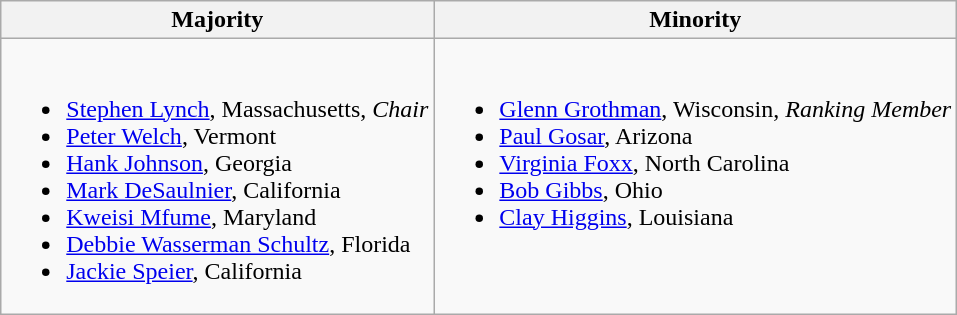<table class=wikitable>
<tr>
<th>Majority</th>
<th>Minority</th>
</tr>
<tr valign=top>
<td><br><ul><li><a href='#'>Stephen Lynch</a>, Massachusetts, <em>Chair</em></li><li><a href='#'>Peter Welch</a>, Vermont</li><li><a href='#'>Hank Johnson</a>, Georgia</li><li><a href='#'>Mark DeSaulnier</a>, California</li><li><a href='#'>Kweisi Mfume</a>, Maryland</li><li><a href='#'>Debbie Wasserman Schultz</a>, Florida</li><li><a href='#'>Jackie Speier</a>, California</li></ul></td>
<td><br><ul><li><a href='#'>Glenn Grothman</a>, Wisconsin, <em>Ranking Member</em></li><li><a href='#'>Paul Gosar</a>, Arizona</li><li><a href='#'>Virginia Foxx</a>, North Carolina</li><li><a href='#'>Bob Gibbs</a>, Ohio</li><li><a href='#'>Clay Higgins</a>, Louisiana</li></ul></td>
</tr>
</table>
